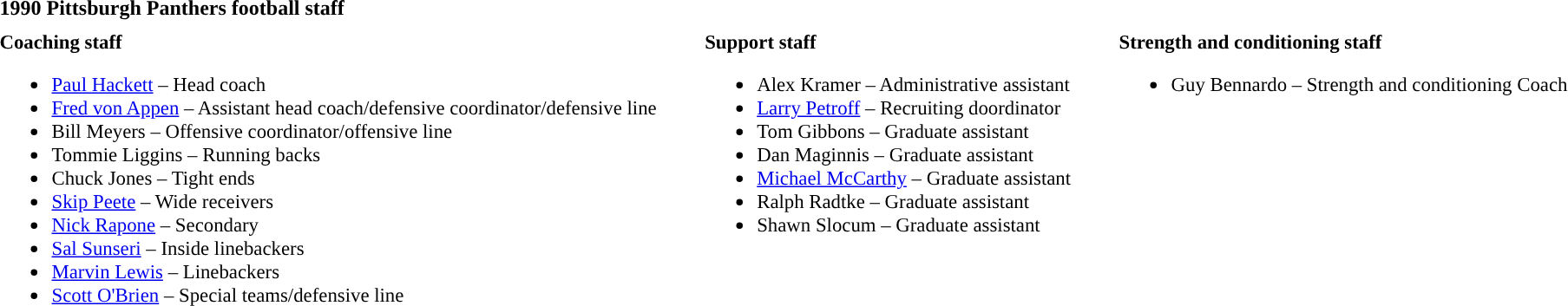<table class="toccolours" style="text-align: left;">
<tr>
<td colspan=10><strong>1990 Pittsburgh Panthers football staff</strong></td>
</tr>
<tr>
<td valign="top"></td>
</tr>
<tr>
<td style="font-size:95%; vertical-align:top;"><strong>Coaching staff</strong><br><ul><li><a href='#'>Paul Hackett</a> – Head coach</li><li><a href='#'>Fred von Appen</a> – Assistant head coach/defensive coordinator/defensive line</li><li>Bill Meyers – Offensive coordinator/offensive line</li><li>Tommie Liggins – Running backs</li><li>Chuck Jones – Tight ends</li><li><a href='#'>Skip Peete</a> – Wide receivers</li><li><a href='#'>Nick Rapone</a> – Secondary</li><li><a href='#'>Sal Sunseri</a> – Inside linebackers</li><li><a href='#'>Marvin Lewis</a> – Linebackers</li><li><a href='#'>Scott O'Brien</a> – Special teams/defensive line</li></ul></td>
<td style="width:25px;"> </td>
<td valign="top"></td>
<td style="font-size:95%; vertical-align:top;"><strong>Support staff</strong><br><ul><li>Alex Kramer – Administrative assistant</li><li><a href='#'>Larry Petroff</a> – Recruiting doordinator</li><li>Tom Gibbons – Graduate assistant</li><li>Dan Maginnis – Graduate assistant</li><li><a href='#'>Michael McCarthy</a> – Graduate assistant</li><li>Ralph Radtke – Graduate assistant</li><li>Shawn Slocum – Graduate assistant</li></ul></td>
<td style="width:25px;"> </td>
<td valign="top"></td>
<td style="font-size:95%; vertical-align:top;"><strong>Strength and conditioning staff</strong><br><ul><li>Guy Bennardo – Strength and conditioning Coach</li></ul></td>
</tr>
</table>
